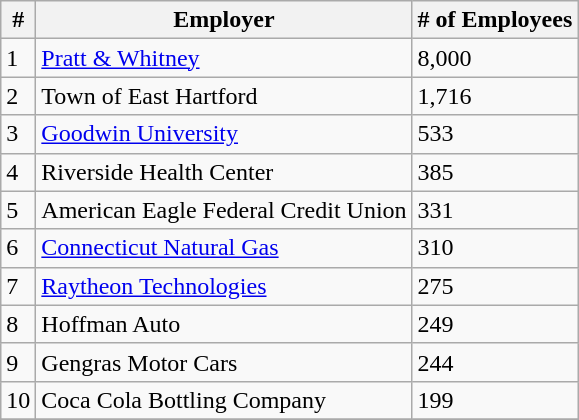<table class="wikitable">
<tr>
<th>#</th>
<th>Employer</th>
<th># of Employees</th>
</tr>
<tr>
<td>1</td>
<td><a href='#'>Pratt & Whitney</a></td>
<td>8,000</td>
</tr>
<tr>
<td>2</td>
<td>Town of East Hartford</td>
<td>1,716</td>
</tr>
<tr>
<td>3</td>
<td><a href='#'>Goodwin University</a></td>
<td>533</td>
</tr>
<tr>
<td>4</td>
<td>Riverside Health Center</td>
<td>385</td>
</tr>
<tr>
<td>5</td>
<td>American Eagle Federal Credit Union</td>
<td>331</td>
</tr>
<tr>
<td>6</td>
<td><a href='#'>Connecticut Natural Gas</a></td>
<td>310</td>
</tr>
<tr>
<td>7</td>
<td><a href='#'>Raytheon Technologies</a></td>
<td>275</td>
</tr>
<tr>
<td>8</td>
<td>Hoffman Auto</td>
<td>249</td>
</tr>
<tr>
<td>9</td>
<td>Gengras Motor Cars</td>
<td>244</td>
</tr>
<tr>
<td>10</td>
<td>Coca Cola Bottling Company</td>
<td>199</td>
</tr>
<tr>
</tr>
</table>
